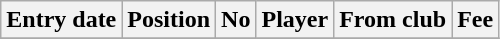<table class="wikitable sortable">
<tr>
<th>Entry date</th>
<th>Position</th>
<th>No</th>
<th>Player</th>
<th>From club</th>
<th>Fee</th>
</tr>
<tr>
</tr>
</table>
